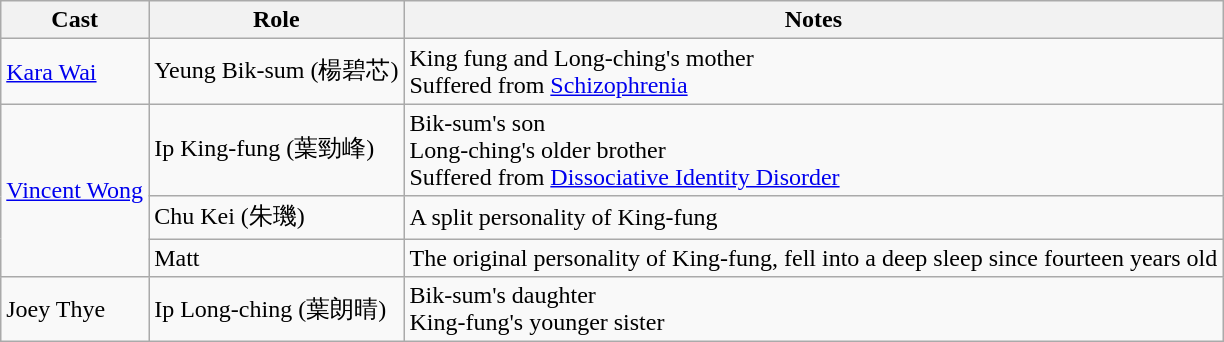<table class="wikitable sortable">
<tr>
<th>Cast</th>
<th>Role</th>
<th class="unsortable">Notes</th>
</tr>
<tr>
<td><a href='#'>Kara Wai</a></td>
<td>Yeung Bik-sum (楊碧芯)</td>
<td>King fung and Long-ching's mother <br> Suffered from <a href='#'>Schizophrenia</a></td>
</tr>
<tr>
<td rowspan="3"><a href='#'>Vincent Wong</a></td>
<td>Ip King-fung (葉勁峰)</td>
<td>Bik-sum's son <br> Long-ching's older brother <br> Suffered from <a href='#'>Dissociative Identity Disorder</a></td>
</tr>
<tr>
<td>Chu Kei (朱璣)</td>
<td>A split personality of King-fung</td>
</tr>
<tr>
<td>Matt</td>
<td>The original personality of King-fung, fell into a deep sleep since fourteen years old</td>
</tr>
<tr>
<td>Joey Thye</td>
<td>Ip Long-ching (葉朗晴)</td>
<td>Bik-sum's daughter <br> King-fung's younger sister</td>
</tr>
</table>
